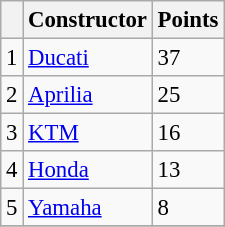<table class="wikitable" style="font-size: 95%;">
<tr>
<th></th>
<th>Constructor</th>
<th>Points</th>
</tr>
<tr>
<td align=center>1</td>
<td> <a href='#'>Ducati</a></td>
<td align=left>37</td>
</tr>
<tr>
<td align=center>2</td>
<td> <a href='#'>Aprilia</a></td>
<td align=left>25</td>
</tr>
<tr>
<td align=center>3</td>
<td> <a href='#'>KTM</a></td>
<td align=left>16</td>
</tr>
<tr>
<td align=center>4</td>
<td> <a href='#'>Honda</a></td>
<td align=left>13</td>
</tr>
<tr>
<td align=center>5</td>
<td> <a href='#'>Yamaha</a></td>
<td align=left>8</td>
</tr>
<tr>
</tr>
</table>
